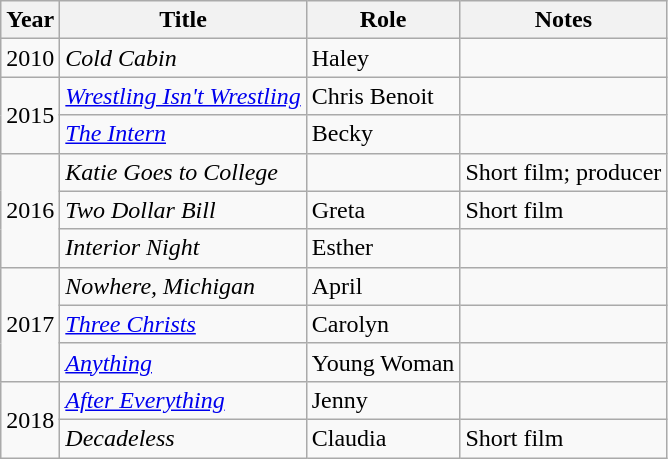<table class="wikitable sortable">
<tr>
<th>Year</th>
<th>Title</th>
<th>Role</th>
<th class ="unsortable">Notes</th>
</tr>
<tr>
<td>2010</td>
<td><em>Cold Cabin</em></td>
<td>Haley</td>
<td></td>
</tr>
<tr>
<td rowspan=2>2015</td>
<td><em><a href='#'>Wrestling Isn't Wrestling</a></em></td>
<td>Chris Benoit</td>
<td></td>
</tr>
<tr>
<td><em><a href='#'>The Intern</a></em></td>
<td>Becky</td>
<td></td>
</tr>
<tr>
<td rowspan=3>2016</td>
<td><em>Katie Goes to College</em></td>
<td></td>
<td>Short film; producer</td>
</tr>
<tr>
<td><em>Two Dollar Bill</em></td>
<td>Greta</td>
<td>Short film</td>
</tr>
<tr>
<td><em>Interior Night</em></td>
<td>Esther</td>
<td></td>
</tr>
<tr>
<td rowspan=3>2017</td>
<td><em>Nowhere, Michigan</em></td>
<td>April</td>
<td></td>
</tr>
<tr>
<td><em><a href='#'>Three Christs</a></em></td>
<td>Carolyn</td>
<td></td>
</tr>
<tr>
<td><em><a href='#'>Anything</a></em></td>
<td>Young Woman</td>
<td></td>
</tr>
<tr>
<td rowspan=2>2018</td>
<td><em><a href='#'>After Everything</a></em></td>
<td>Jenny</td>
<td></td>
</tr>
<tr>
<td><em>Decadeless</em></td>
<td>Claudia</td>
<td>Short film</td>
</tr>
</table>
